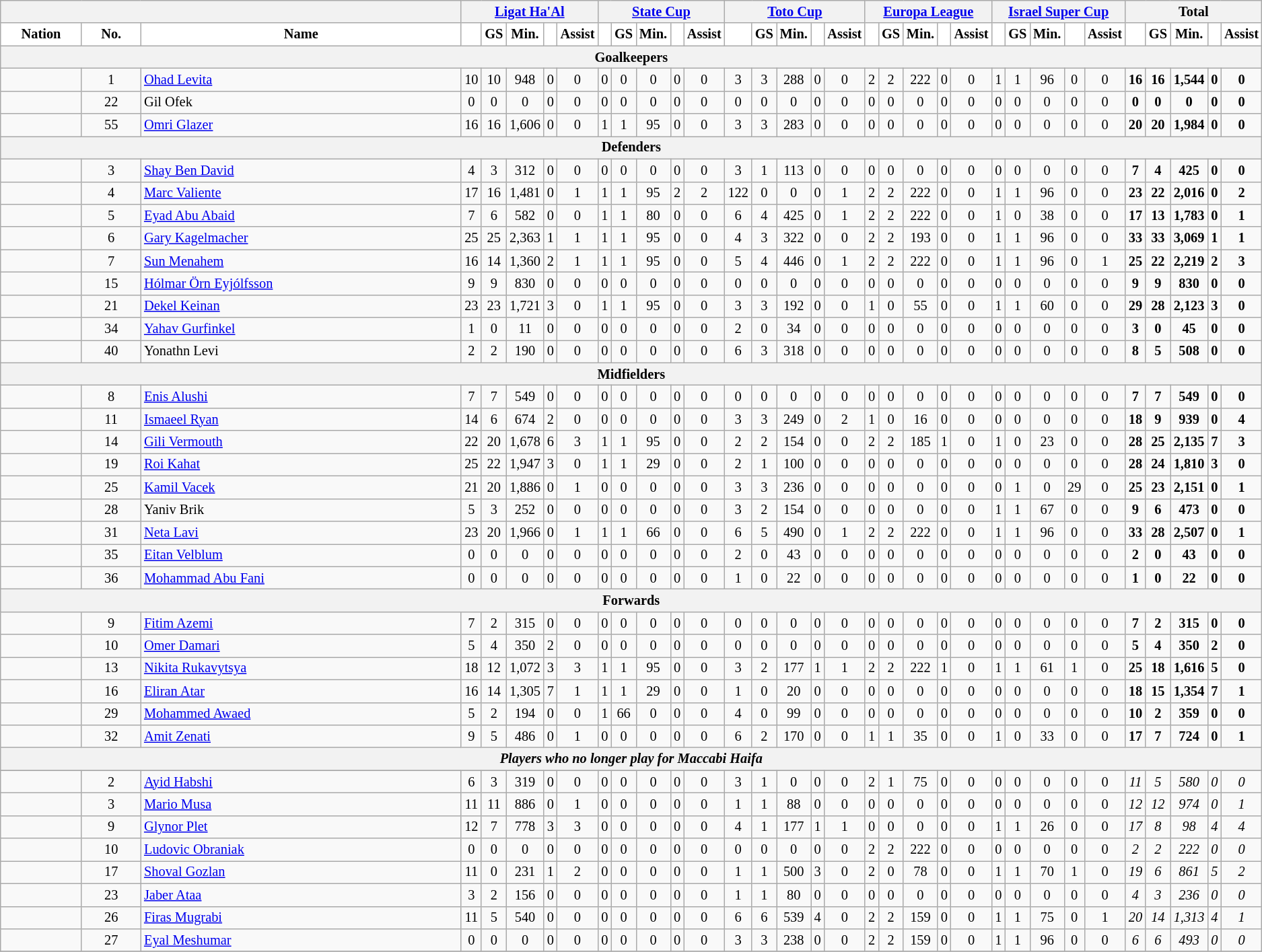<table class="wikitable" style="font-size: 85%; text-align: center">
<tr>
<th colspan=3></th>
<th colspan=5><a href='#'>Ligat Ha'Al</a></th>
<th colspan=5><a href='#'>State Cup</a></th>
<th colspan=5><a href='#'>Toto Cup</a></th>
<th colspan=5><a href='#'>Europa League</a></th>
<th colspan=5><a href='#'>Israel Super Cup</a></th>
<th colspan=5>Total</th>
</tr>
<tr>
<th width="10%" style="background: #FFFFFF">Nation</th>
<th width="8%" style="background: #FFFFFF">No.</th>
<th width="50%" style="background: #FFFFFF">Name</th>
<th width=60 style="background: #FFFFFF"></th>
<th width=60 style="background: #FFFFFF">GS</th>
<th width=60 style="background: #FFFFFF">Min.</th>
<th width=60 style="background: #FFFFFF"></th>
<th width=60 style="background: #FFFFFF">Assist</th>
<th width=60 style="background: #FFFFFF"></th>
<th width=60 style="background: #FFFFFF">GS</th>
<th width=60 style="background: #FFFFFF">Min.</th>
<th width=60 style="background: #FFFFFF"></th>
<th width=60 style="background: #FFFFFF">Assist</th>
<th width=60 style="background: #FFFFFF"></th>
<th width=60 style="background: #FFFFFF">GS</th>
<th width=60 style="background: #FFFFFF">Min.</th>
<th width=60 style="background: #FFFFFF"></th>
<th width=60 style="background: #FFFFFF">Assist</th>
<th width=60 style="background: #FFFFFF"></th>
<th width=60 style="background: #FFFFFF">GS</th>
<th width=60 style="background: #FFFFFF">Min.</th>
<th width=60 style="background: #FFFFFF"></th>
<th width=60 style="background: #FFFFFF">Assist</th>
<th width=60 style="background: #FFFFFF"></th>
<th width=60 style="background: #FFFFFF">GS</th>
<th width=60 style="background: #FFFFFF">Min.</th>
<th width=60 style="background: #FFFFFF"></th>
<th width=60 style="background: #FFFFFF">Assist</th>
<th width=60 style="background: #FFFFFF"></th>
<th width=60 style="background: #FFFFFF">GS</th>
<th width=60 style="background: #FFFFFF">Min.</th>
<th width=60 style="background: #FFFFFF"></th>
<th width=60 style="background: #FFFFFF">Assist</th>
</tr>
<tr>
<th colspan=34>Goalkeepers</th>
</tr>
<tr>
<td></td>
<td>1</td>
<td align=left><a href='#'>Ohad Levita</a></td>
<td>10 </td>
<td>10 </td>
<td>948 </td>
<td>0 </td>
<td>0 </td>
<td>0 </td>
<td>0 </td>
<td>0 </td>
<td>0 </td>
<td>0 </td>
<td>3 </td>
<td>3 </td>
<td>288 </td>
<td>0 </td>
<td>0 </td>
<td>2 </td>
<td>2 </td>
<td>222 </td>
<td>0 </td>
<td>0 </td>
<td>1 </td>
<td>1 </td>
<td>96 </td>
<td>0 </td>
<td>0 </td>
<td><strong>16</strong> </td>
<td><strong>16</strong> </td>
<td><strong>1,544</strong> </td>
<td><strong>0</strong> </td>
<td><strong>0</strong> </td>
</tr>
<tr>
<td></td>
<td>22</td>
<td align=left>Gil Ofek</td>
<td>0 </td>
<td>0 </td>
<td>0 </td>
<td>0 </td>
<td>0 </td>
<td>0 </td>
<td>0 </td>
<td>0 </td>
<td>0 </td>
<td>0 </td>
<td>0 </td>
<td>0 </td>
<td>0 </td>
<td>0 </td>
<td>0 </td>
<td>0 </td>
<td>0 </td>
<td>0 </td>
<td>0 </td>
<td>0 </td>
<td>0 </td>
<td>0 </td>
<td>0 </td>
<td>0 </td>
<td>0 </td>
<td><strong>0</strong> </td>
<td><strong>0</strong> </td>
<td><strong>0</strong> </td>
<td><strong>0</strong> </td>
<td><strong>0</strong> </td>
</tr>
<tr>
<td></td>
<td>55</td>
<td align=left><a href='#'>Omri Glazer</a></td>
<td>16 </td>
<td>16 </td>
<td>1,606 </td>
<td>0 </td>
<td>0 </td>
<td>1 </td>
<td>1 </td>
<td>95 </td>
<td>0 </td>
<td>0 </td>
<td>3 </td>
<td>3 </td>
<td>283 </td>
<td>0 </td>
<td>0 </td>
<td>0 </td>
<td>0 </td>
<td>0 </td>
<td>0 </td>
<td>0 </td>
<td>0 </td>
<td>0 </td>
<td>0 </td>
<td>0 </td>
<td>0 </td>
<td><strong>20</strong> </td>
<td><strong>20</strong> </td>
<td><strong>1,984</strong> </td>
<td><strong>0</strong> </td>
<td><strong>0</strong> </td>
</tr>
<tr>
<th colspan=34>Defenders</th>
</tr>
<tr>
<td></td>
<td>3</td>
<td align=left><a href='#'>Shay Ben David</a></td>
<td>4 </td>
<td>3 </td>
<td>312 </td>
<td>0 </td>
<td>0 </td>
<td>0 </td>
<td>0 </td>
<td>0 </td>
<td>0 </td>
<td>0 </td>
<td>3 </td>
<td>1 </td>
<td>113 </td>
<td>0 </td>
<td>0 </td>
<td>0 </td>
<td>0 </td>
<td>0 </td>
<td>0 </td>
<td>0 </td>
<td>0 </td>
<td>0 </td>
<td>0 </td>
<td>0 </td>
<td>0 </td>
<td><strong>7</strong> </td>
<td><strong>4</strong> </td>
<td><strong>425</strong> </td>
<td><strong>0</strong> </td>
<td><strong>0</strong> </td>
</tr>
<tr>
<td></td>
<td>4</td>
<td align=left><a href='#'>Marc Valiente</a></td>
<td>17 </td>
<td>16 </td>
<td>1,481 </td>
<td>0 </td>
<td>1 </td>
<td>1 </td>
<td>1 </td>
<td>95 </td>
<td>2 </td>
<td>2 </td>
<td>122 </td>
<td>0 </td>
<td>0 </td>
<td>0 </td>
<td>1 </td>
<td>2 </td>
<td>2 </td>
<td>222 </td>
<td>0 </td>
<td>0 </td>
<td>1 </td>
<td>1 </td>
<td>96 </td>
<td>0 </td>
<td>0 </td>
<td><strong>23</strong> </td>
<td><strong>22</strong> </td>
<td><strong>2,016</strong> </td>
<td><strong>0</strong> </td>
<td><strong>2</strong> </td>
</tr>
<tr>
<td></td>
<td>5</td>
<td align=left><a href='#'>Eyad Abu Abaid</a></td>
<td>7 </td>
<td>6 </td>
<td>582 </td>
<td>0 </td>
<td>0 </td>
<td>1 </td>
<td>1 </td>
<td>80 </td>
<td>0 </td>
<td>0 </td>
<td>6 </td>
<td>4 </td>
<td>425 </td>
<td>0 </td>
<td>1 </td>
<td>2 </td>
<td>2 </td>
<td>222 </td>
<td>0 </td>
<td>0 </td>
<td>1 </td>
<td>0 </td>
<td>38 </td>
<td>0 </td>
<td>0 </td>
<td><strong>17</strong> </td>
<td><strong>13</strong> </td>
<td><strong>1,783</strong> </td>
<td><strong>0</strong> </td>
<td><strong>1</strong> </td>
</tr>
<tr>
<td></td>
<td>6</td>
<td align=left><a href='#'>Gary Kagelmacher</a></td>
<td>25 </td>
<td>25 </td>
<td>2,363 </td>
<td>1 </td>
<td>1 </td>
<td>1 </td>
<td>1 </td>
<td>95 </td>
<td>0 </td>
<td>0 </td>
<td>4 </td>
<td>3 </td>
<td>322 </td>
<td>0 </td>
<td>0 </td>
<td>2 </td>
<td>2 </td>
<td>193 </td>
<td>0 </td>
<td>0 </td>
<td>1 </td>
<td>1 </td>
<td>96 </td>
<td>0 </td>
<td>0 </td>
<td><strong>33</strong> </td>
<td><strong>33</strong> </td>
<td><strong>3,069</strong> </td>
<td><strong>1</strong> </td>
<td><strong>1</strong> </td>
</tr>
<tr>
<td></td>
<td>7</td>
<td align=left><a href='#'>Sun Menahem</a></td>
<td>16 </td>
<td>14 </td>
<td>1,360 </td>
<td>2 </td>
<td>1 </td>
<td>1 </td>
<td>1 </td>
<td>95 </td>
<td>0 </td>
<td>0 </td>
<td>5 </td>
<td>4 </td>
<td>446 </td>
<td>0 </td>
<td>1 </td>
<td>2 </td>
<td>2 </td>
<td>222 </td>
<td>0 </td>
<td>0 </td>
<td>1 </td>
<td>1 </td>
<td>96 </td>
<td>0 </td>
<td>1 </td>
<td><strong>25</strong> </td>
<td><strong>22</strong> </td>
<td><strong>2,219</strong> </td>
<td><strong>2</strong> </td>
<td><strong>3</strong> </td>
</tr>
<tr>
<td></td>
<td>15</td>
<td align=left><a href='#'>Hólmar Örn Eyjólfsson</a></td>
<td>9 </td>
<td>9 </td>
<td>830 </td>
<td>0 </td>
<td>0 </td>
<td>0 </td>
<td>0 </td>
<td>0 </td>
<td>0 </td>
<td>0 </td>
<td>0 </td>
<td>0 </td>
<td>0 </td>
<td>0 </td>
<td>0 </td>
<td>0 </td>
<td>0 </td>
<td>0 </td>
<td>0 </td>
<td>0 </td>
<td>0 </td>
<td>0 </td>
<td>0 </td>
<td>0 </td>
<td>0 </td>
<td><strong>9</strong> </td>
<td><strong>9</strong> </td>
<td><strong>830</strong> </td>
<td><strong>0</strong> </td>
<td><strong>0</strong> </td>
</tr>
<tr>
<td></td>
<td>21</td>
<td align=left><a href='#'>Dekel Keinan</a></td>
<td>23 </td>
<td>23 </td>
<td>1,721 </td>
<td>3 </td>
<td>0 </td>
<td>1 </td>
<td>1 </td>
<td>95 </td>
<td>0 </td>
<td>0 </td>
<td>3 </td>
<td>3 </td>
<td>192 </td>
<td>0 </td>
<td>0 </td>
<td>1 </td>
<td>0 </td>
<td>55 </td>
<td>0 </td>
<td>0 </td>
<td>1 </td>
<td>1 </td>
<td>60 </td>
<td>0 </td>
<td>0 </td>
<td><strong>29</strong> </td>
<td><strong>28</strong> </td>
<td><strong>2,123</strong> </td>
<td><strong>3</strong> </td>
<td><strong>0</strong> </td>
</tr>
<tr>
<td></td>
<td>34</td>
<td align=left><a href='#'>Yahav Gurfinkel</a></td>
<td>1 </td>
<td>0 </td>
<td>11 </td>
<td>0 </td>
<td>0 </td>
<td>0 </td>
<td>0 </td>
<td>0 </td>
<td>0 </td>
<td>0 </td>
<td>2 </td>
<td>0 </td>
<td>34 </td>
<td>0 </td>
<td>0 </td>
<td>0 </td>
<td>0 </td>
<td>0 </td>
<td>0 </td>
<td>0 </td>
<td>0 </td>
<td>0 </td>
<td>0 </td>
<td>0 </td>
<td>0 </td>
<td><strong>3</strong> </td>
<td><strong>0</strong> </td>
<td><strong>45</strong> </td>
<td><strong>0</strong> </td>
<td><strong>0</strong> </td>
</tr>
<tr>
<td></td>
<td>40</td>
<td align=left>Yonathn Levi</td>
<td>2 </td>
<td>2 </td>
<td>190 </td>
<td>0 </td>
<td>0 </td>
<td>0 </td>
<td>0 </td>
<td>0 </td>
<td>0 </td>
<td>0 </td>
<td>6 </td>
<td>3 </td>
<td>318 </td>
<td>0 </td>
<td>0 </td>
<td>0 </td>
<td>0 </td>
<td>0 </td>
<td>0 </td>
<td>0 </td>
<td>0 </td>
<td>0 </td>
<td>0 </td>
<td>0 </td>
<td>0 </td>
<td><strong>8</strong> </td>
<td><strong>5</strong> </td>
<td><strong>508</strong> </td>
<td><strong>0</strong> </td>
<td><strong>0</strong> </td>
</tr>
<tr>
<th colspan=34>Midfielders</th>
</tr>
<tr>
<td></td>
<td>8</td>
<td align=left><a href='#'>Enis Alushi</a></td>
<td>7 </td>
<td>7 </td>
<td>549 </td>
<td>0 </td>
<td>0 </td>
<td>0 </td>
<td>0 </td>
<td>0 </td>
<td>0 </td>
<td>0 </td>
<td>0 </td>
<td>0 </td>
<td>0 </td>
<td>0 </td>
<td>0 </td>
<td>0 </td>
<td>0 </td>
<td>0 </td>
<td>0 </td>
<td>0 </td>
<td>0 </td>
<td>0 </td>
<td>0 </td>
<td>0 </td>
<td>0 </td>
<td><strong>7</strong> </td>
<td><strong>7</strong> </td>
<td><strong>549</strong> </td>
<td><strong>0</strong> </td>
<td><strong>0</strong> </td>
</tr>
<tr>
<td></td>
<td>11</td>
<td align=left><a href='#'>Ismaeel Ryan</a></td>
<td>14 </td>
<td>6 </td>
<td>674 </td>
<td>2 </td>
<td>0 </td>
<td>0 </td>
<td>0 </td>
<td>0 </td>
<td>0 </td>
<td>0 </td>
<td>3 </td>
<td>3 </td>
<td>249 </td>
<td>0 </td>
<td>2 </td>
<td>1 </td>
<td>0 </td>
<td>16 </td>
<td>0 </td>
<td>0 </td>
<td>0 </td>
<td>0 </td>
<td>0 </td>
<td>0 </td>
<td>0 </td>
<td><strong>18</strong> </td>
<td><strong>9</strong> </td>
<td><strong>939</strong> </td>
<td><strong>0</strong> </td>
<td><strong>4</strong> </td>
</tr>
<tr>
<td></td>
<td>14</td>
<td align=left><a href='#'>Gili Vermouth</a></td>
<td>22 </td>
<td>20 </td>
<td>1,678 </td>
<td>6 </td>
<td>3 </td>
<td>1 </td>
<td>1 </td>
<td>95 </td>
<td>0 </td>
<td>0 </td>
<td>2 </td>
<td>2 </td>
<td>154 </td>
<td>0 </td>
<td>0 </td>
<td>2 </td>
<td>2 </td>
<td>185 </td>
<td>1 </td>
<td>0 </td>
<td>1 </td>
<td>0 </td>
<td>23 </td>
<td>0 </td>
<td>0 </td>
<td><strong>28</strong> </td>
<td><strong>25</strong> </td>
<td><strong>2,135</strong> </td>
<td><strong>7</strong> </td>
<td><strong>3</strong> </td>
</tr>
<tr>
<td></td>
<td>19</td>
<td align=left><a href='#'>Roi Kahat</a></td>
<td>25 </td>
<td>22 </td>
<td>1,947 </td>
<td>3 </td>
<td>0 </td>
<td>1 </td>
<td>1 </td>
<td>29 </td>
<td>0 </td>
<td>0 </td>
<td>2 </td>
<td>1 </td>
<td>100 </td>
<td>0 </td>
<td>0 </td>
<td>0 </td>
<td>0 </td>
<td>0 </td>
<td>0 </td>
<td>0 </td>
<td>0 </td>
<td>0 </td>
<td>0 </td>
<td>0 </td>
<td>0 </td>
<td><strong>28</strong> </td>
<td><strong>24</strong> </td>
<td><strong>1,810</strong> </td>
<td><strong>3</strong> </td>
<td><strong>0</strong> </td>
</tr>
<tr>
<td></td>
<td>25</td>
<td align=left><a href='#'>Kamil Vacek</a></td>
<td>21 </td>
<td>20 </td>
<td>1,886 </td>
<td>0 </td>
<td>1 </td>
<td>0 </td>
<td>0 </td>
<td>0 </td>
<td>0 </td>
<td>0 </td>
<td>3 </td>
<td>3 </td>
<td>236 </td>
<td>0 </td>
<td>0 </td>
<td>0 </td>
<td>0 </td>
<td>0 </td>
<td>0 </td>
<td>0 </td>
<td>0 </td>
<td>1 </td>
<td>0 </td>
<td>29 </td>
<td>0 </td>
<td><strong>25</strong> </td>
<td><strong>23</strong> </td>
<td><strong>2,151</strong> </td>
<td><strong>0</strong> </td>
<td><strong>1</strong> </td>
</tr>
<tr>
<td></td>
<td>28</td>
<td align=left>Yaniv Brik</td>
<td>5 </td>
<td>3 </td>
<td>252 </td>
<td>0 </td>
<td>0 </td>
<td>0 </td>
<td>0 </td>
<td>0 </td>
<td>0 </td>
<td>0 </td>
<td>3 </td>
<td>2 </td>
<td>154 </td>
<td>0 </td>
<td>0 </td>
<td>0 </td>
<td>0 </td>
<td>0 </td>
<td>0 </td>
<td>0 </td>
<td>1 </td>
<td>1 </td>
<td>67 </td>
<td>0 </td>
<td>0 </td>
<td><strong>9</strong> </td>
<td><strong>6</strong> </td>
<td><strong>473</strong> </td>
<td><strong>0</strong> </td>
<td><strong>0</strong> </td>
</tr>
<tr>
<td></td>
<td>31</td>
<td align=left><a href='#'>Neta Lavi</a></td>
<td>23 </td>
<td>20 </td>
<td>1,966 </td>
<td>0 </td>
<td>1 </td>
<td>1 </td>
<td>1 </td>
<td>66 </td>
<td>0 </td>
<td>0 </td>
<td>6 </td>
<td>5 </td>
<td>490 </td>
<td>0 </td>
<td>1 </td>
<td>2 </td>
<td>2 </td>
<td>222 </td>
<td>0 </td>
<td>0 </td>
<td>1 </td>
<td>1 </td>
<td>96 </td>
<td>0 </td>
<td>0 </td>
<td><strong>33</strong> </td>
<td><strong>28</strong> </td>
<td><strong>2,507</strong> </td>
<td><strong>0</strong> </td>
<td><strong>1</strong> </td>
</tr>
<tr>
<td></td>
<td>35</td>
<td align=left><a href='#'>Eitan Velblum</a></td>
<td>0 </td>
<td>0 </td>
<td>0 </td>
<td>0 </td>
<td>0 </td>
<td>0 </td>
<td>0 </td>
<td>0 </td>
<td>0 </td>
<td>0 </td>
<td>2 </td>
<td>0 </td>
<td>43 </td>
<td>0 </td>
<td>0 </td>
<td>0 </td>
<td>0 </td>
<td>0 </td>
<td>0 </td>
<td>0 </td>
<td>0 </td>
<td>0 </td>
<td>0 </td>
<td>0 </td>
<td>0 </td>
<td><strong>2</strong> </td>
<td><strong>0</strong> </td>
<td><strong>43</strong> </td>
<td><strong>0</strong> </td>
<td><strong>0</strong> </td>
</tr>
<tr>
<td></td>
<td>36</td>
<td align=left><a href='#'>Mohammad Abu Fani</a></td>
<td>0 </td>
<td>0 </td>
<td>0 </td>
<td>0 </td>
<td>0 </td>
<td>0 </td>
<td>0 </td>
<td>0 </td>
<td>0 </td>
<td>0 </td>
<td>1 </td>
<td>0 </td>
<td>22 </td>
<td>0 </td>
<td>0 </td>
<td>0 </td>
<td>0 </td>
<td>0 </td>
<td>0 </td>
<td>0 </td>
<td>0 </td>
<td>0 </td>
<td>0 </td>
<td>0 </td>
<td>0 </td>
<td><strong>1</strong> </td>
<td><strong>0</strong> </td>
<td><strong>22</strong> </td>
<td><strong>0</strong> </td>
<td><strong>0</strong> </td>
</tr>
<tr>
<th colspan=34>Forwards</th>
</tr>
<tr>
<td></td>
<td>9</td>
<td align=left><a href='#'>Fitim Azemi</a></td>
<td>7 </td>
<td>2 </td>
<td>315 </td>
<td>0 </td>
<td>0 </td>
<td>0 </td>
<td>0 </td>
<td>0 </td>
<td>0 </td>
<td>0 </td>
<td>0 </td>
<td>0 </td>
<td>0 </td>
<td>0 </td>
<td>0 </td>
<td>0 </td>
<td>0 </td>
<td>0 </td>
<td>0 </td>
<td>0 </td>
<td>0 </td>
<td>0 </td>
<td>0 </td>
<td>0 </td>
<td>0 </td>
<td><strong>7</strong> </td>
<td><strong>2</strong> </td>
<td><strong>315</strong> </td>
<td><strong>0</strong> </td>
<td><strong>0</strong> </td>
</tr>
<tr>
<td></td>
<td>10</td>
<td align=left><a href='#'>Omer Damari</a></td>
<td>5 </td>
<td>4 </td>
<td>350 </td>
<td>2 </td>
<td>0 </td>
<td>0 </td>
<td>0 </td>
<td>0 </td>
<td>0 </td>
<td>0 </td>
<td>0 </td>
<td>0 </td>
<td>0 </td>
<td>0 </td>
<td>0 </td>
<td>0 </td>
<td>0 </td>
<td>0 </td>
<td>0 </td>
<td>0 </td>
<td>0 </td>
<td>0 </td>
<td>0 </td>
<td>0 </td>
<td>0 </td>
<td><strong>5</strong> </td>
<td><strong>4</strong> </td>
<td><strong>350</strong> </td>
<td><strong>2</strong> </td>
<td><strong>0</strong> </td>
</tr>
<tr>
<td> </td>
<td>13</td>
<td align=left><a href='#'>Nikita Rukavytsya</a></td>
<td>18 </td>
<td>12 </td>
<td>1,072 </td>
<td>3 </td>
<td>3 </td>
<td>1 </td>
<td>1 </td>
<td>95 </td>
<td>0 </td>
<td>0 </td>
<td>3 </td>
<td>2 </td>
<td>177 </td>
<td>1 </td>
<td>1 </td>
<td>2 </td>
<td>2 </td>
<td>222 </td>
<td>1 </td>
<td>0 </td>
<td>1 </td>
<td>1 </td>
<td>61 </td>
<td>1 </td>
<td>0 </td>
<td><strong>25</strong> </td>
<td><strong>18</strong> </td>
<td><strong>1,616</strong> </td>
<td><strong>5</strong> </td>
<td><strong>0</strong> </td>
</tr>
<tr>
<td></td>
<td>16</td>
<td align=left><a href='#'>Eliran Atar</a></td>
<td>16 </td>
<td>14 </td>
<td>1,305 </td>
<td>7 </td>
<td>1 </td>
<td>1 </td>
<td>1 </td>
<td>29 </td>
<td>0 </td>
<td>0 </td>
<td>1 </td>
<td>0 </td>
<td>20 </td>
<td>0 </td>
<td>0 </td>
<td>0 </td>
<td>0 </td>
<td>0 </td>
<td>0 </td>
<td>0 </td>
<td>0 </td>
<td>0 </td>
<td>0 </td>
<td>0 </td>
<td>0 </td>
<td><strong>18</strong> </td>
<td><strong>15</strong> </td>
<td><strong>1,354</strong> </td>
<td><strong>7</strong> </td>
<td><strong>1</strong> </td>
</tr>
<tr>
<td></td>
<td>29</td>
<td align=left><a href='#'>Mohammed Awaed</a></td>
<td>5 </td>
<td>2 </td>
<td>194 </td>
<td>0 </td>
<td>0 </td>
<td>1 </td>
<td>66 </td>
<td>0 </td>
<td>0 </td>
<td>0 </td>
<td>4 </td>
<td>0 </td>
<td>99 </td>
<td>0 </td>
<td>0 </td>
<td>0 </td>
<td>0 </td>
<td>0 </td>
<td>0 </td>
<td>0 </td>
<td>0 </td>
<td>0 </td>
<td>0 </td>
<td>0 </td>
<td>0 </td>
<td><strong>10</strong> </td>
<td><strong>2</strong> </td>
<td><strong>359</strong> </td>
<td><strong>0</strong> </td>
<td><strong>0</strong> </td>
</tr>
<tr>
<td></td>
<td>32</td>
<td align=left><a href='#'>Amit Zenati</a></td>
<td>9 </td>
<td>5 </td>
<td>486 </td>
<td>0 </td>
<td>1 </td>
<td>0 </td>
<td>0 </td>
<td>0 </td>
<td>0 </td>
<td>0 </td>
<td>6 </td>
<td>2 </td>
<td>170 </td>
<td>0 </td>
<td>0 </td>
<td>1 </td>
<td>1 </td>
<td>35 </td>
<td>0 </td>
<td>0 </td>
<td>1 </td>
<td>0 </td>
<td>33 </td>
<td>0 </td>
<td>0 </td>
<td><strong>17</strong> </td>
<td><strong>7</strong> </td>
<td><strong>724</strong> </td>
<td><strong>0</strong> </td>
<td><strong>1</strong> </td>
</tr>
<tr>
<th colspan=34><em>Players who no longer play for Maccabi Haifa</em></th>
</tr>
<tr>
</tr>
<tr>
<td></td>
<td>2</td>
<td align=left><a href='#'>Ayid Habshi</a></td>
<td>6 </td>
<td>3 </td>
<td>319 </td>
<td>0 </td>
<td>0 </td>
<td>0 </td>
<td>0 </td>
<td>0 </td>
<td>0 </td>
<td>0 </td>
<td>3 </td>
<td>1 </td>
<td>0 </td>
<td>0 </td>
<td>0 </td>
<td>2 </td>
<td>1 </td>
<td>75 </td>
<td>0 </td>
<td>0 </td>
<td>0 </td>
<td>0 </td>
<td>0 </td>
<td>0 </td>
<td>0 </td>
<td><em>11</em> </td>
<td><em>5</em> </td>
<td><em>580</em> </td>
<td><em>0</em> </td>
<td><em>0</em> </td>
</tr>
<tr>
<td></td>
<td>3</td>
<td align=left><a href='#'>Mario Musa</a></td>
<td>11 </td>
<td>11 </td>
<td>886 </td>
<td>0 </td>
<td>1 </td>
<td>0 </td>
<td>0 </td>
<td>0 </td>
<td>0 </td>
<td>0 </td>
<td>1 </td>
<td>1 </td>
<td>88 </td>
<td>0 </td>
<td>0 </td>
<td>0 </td>
<td>0 </td>
<td>0 </td>
<td>0 </td>
<td>0 </td>
<td>0 </td>
<td>0 </td>
<td>0 </td>
<td>0 </td>
<td>0 </td>
<td><em>12</em> </td>
<td><em>12</em> </td>
<td><em>974</em> </td>
<td><em>0</em> </td>
<td><em>1</em> </td>
</tr>
<tr>
<td></td>
<td>9</td>
<td align=left><a href='#'>Glynor Plet</a></td>
<td>12 </td>
<td>7 </td>
<td>778 </td>
<td>3 </td>
<td>3 </td>
<td>0 </td>
<td>0 </td>
<td>0 </td>
<td>0 </td>
<td>0 </td>
<td>4 </td>
<td>1 </td>
<td>177 </td>
<td>1 </td>
<td>1 </td>
<td>0 </td>
<td>0 </td>
<td>0 </td>
<td>0 </td>
<td>0 </td>
<td>1 </td>
<td>1 </td>
<td>26 </td>
<td>0 </td>
<td>0 </td>
<td><em>17</em> </td>
<td><em>8</em> </td>
<td><em>98</em> </td>
<td><em>4</em> </td>
<td><em>4</em> </td>
</tr>
<tr>
<td></td>
<td>10</td>
<td align=left><a href='#'>Ludovic Obraniak</a></td>
<td>0 </td>
<td>0 </td>
<td>0 </td>
<td>0 </td>
<td>0 </td>
<td>0 </td>
<td>0 </td>
<td>0 </td>
<td>0 </td>
<td>0 </td>
<td>0 </td>
<td>0 </td>
<td>0 </td>
<td>0 </td>
<td>0 </td>
<td>2 </td>
<td>2 </td>
<td>222 </td>
<td>0 </td>
<td>0 </td>
<td>0 </td>
<td>0 </td>
<td>0 </td>
<td>0 </td>
<td>0 </td>
<td><em>2</em> </td>
<td><em>2</em> </td>
<td><em>222</em> </td>
<td><em>0</em> </td>
<td><em>0</em> </td>
</tr>
<tr>
<td></td>
<td>17</td>
<td align=left><a href='#'>Shoval Gozlan</a></td>
<td>11 </td>
<td>0 </td>
<td>231 </td>
<td>1 </td>
<td>2 </td>
<td>0 </td>
<td>0 </td>
<td>0 </td>
<td>0 </td>
<td>0 </td>
<td>1 </td>
<td>1 </td>
<td>500 </td>
<td>3 </td>
<td>0 </td>
<td>2 </td>
<td>0 </td>
<td>78 </td>
<td>0 </td>
<td>0 </td>
<td>1 </td>
<td>1 </td>
<td>70 </td>
<td>1 </td>
<td>0 </td>
<td><em>19</em> </td>
<td><em>6</em> </td>
<td><em>861</em> </td>
<td><em>5</em> </td>
<td><em>2</em> </td>
</tr>
<tr>
<td></td>
<td>23</td>
<td align=left><a href='#'>Jaber Ataa</a></td>
<td>3 </td>
<td>2 </td>
<td>156 </td>
<td>0 </td>
<td>0 </td>
<td>0 </td>
<td>0 </td>
<td>0 </td>
<td>0 </td>
<td>0 </td>
<td>1 </td>
<td>1 </td>
<td>80 </td>
<td>0 </td>
<td>0 </td>
<td>0 </td>
<td>0 </td>
<td>0 </td>
<td>0 </td>
<td>0 </td>
<td>0 </td>
<td>0 </td>
<td>0 </td>
<td>0 </td>
<td>0 </td>
<td><em>4</em> </td>
<td><em>3</em> </td>
<td><em>236</em> </td>
<td><em>0</em> </td>
<td><em>0</em> </td>
</tr>
<tr>
<td></td>
<td>26</td>
<td align=left><a href='#'>Firas Mugrabi</a></td>
<td>11 </td>
<td>5 </td>
<td>540 </td>
<td>0 </td>
<td>0 </td>
<td>0 </td>
<td>0 </td>
<td>0 </td>
<td>0 </td>
<td>0 </td>
<td>6 </td>
<td>6 </td>
<td>539 </td>
<td>4 </td>
<td>0 </td>
<td>2 </td>
<td>2 </td>
<td>159 </td>
<td>0 </td>
<td>0 </td>
<td>1 </td>
<td>1 </td>
<td>75 </td>
<td>0 </td>
<td>1 </td>
<td><em>20</em> </td>
<td><em>14</em> </td>
<td><em>1,313</em> </td>
<td><em>4</em> </td>
<td><em>1</em> </td>
</tr>
<tr>
<td></td>
<td>27</td>
<td align=left><a href='#'>Eyal Meshumar</a></td>
<td>0 </td>
<td>0 </td>
<td>0 </td>
<td>0 </td>
<td>0 </td>
<td>0 </td>
<td>0 </td>
<td>0 </td>
<td>0 </td>
<td>0 </td>
<td>3 </td>
<td>3 </td>
<td>238 </td>
<td>0 </td>
<td>0 </td>
<td>2 </td>
<td>2 </td>
<td>159 </td>
<td>0 </td>
<td>0 </td>
<td>1 </td>
<td>1 </td>
<td>96 </td>
<td>0 </td>
<td>0 </td>
<td><em>6</em> </td>
<td><em>6</em> </td>
<td><em>493</em> </td>
<td><em>0</em> </td>
<td><em>0</em> </td>
</tr>
<tr>
</tr>
</table>
